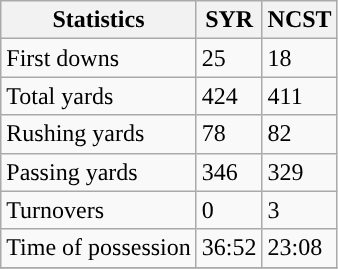<table class="wikitable" style="float: left;">
<tr>
<th>Statistics</th>
<th>SYR</th>
<th>NCST</th>
</tr>
<tr>
<td>First downs</td>
<td>25</td>
<td>18</td>
</tr>
<tr>
<td>Total yards</td>
<td>424</td>
<td>411</td>
</tr>
<tr>
<td>Rushing yards</td>
<td>78</td>
<td>82</td>
</tr>
<tr>
<td>Passing yards</td>
<td>346</td>
<td>329</td>
</tr>
<tr>
<td>Turnovers</td>
<td>0</td>
<td>3</td>
</tr>
<tr>
<td>Time of possession</td>
<td>36:52</td>
<td>23:08</td>
</tr>
<tr>
</tr>
</table>
